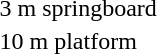<table>
<tr>
<td>3 m springboard<br></td>
<td></td>
<td></td>
<td></td>
</tr>
<tr>
<td>10 m platform<br></td>
<td></td>
<td></td>
<td></td>
</tr>
</table>
